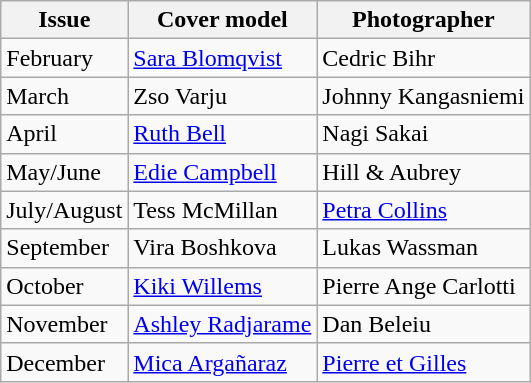<table class="sortable wikitable">
<tr>
<th>Issue</th>
<th>Cover model</th>
<th>Photographer</th>
</tr>
<tr>
<td>February</td>
<td><a href='#'>Sara Blomqvist</a></td>
<td>Cedric Bihr</td>
</tr>
<tr>
<td>March</td>
<td>Zso Varju</td>
<td>Johnny Kangasniemi</td>
</tr>
<tr>
<td>April</td>
<td><a href='#'>Ruth Bell</a></td>
<td>Nagi Sakai</td>
</tr>
<tr>
<td>May/June</td>
<td><a href='#'>Edie Campbell</a></td>
<td>Hill & Aubrey</td>
</tr>
<tr>
<td>July/August</td>
<td>Tess McMillan</td>
<td><a href='#'>Petra Collins</a></td>
</tr>
<tr>
<td>September</td>
<td>Vira Boshkova</td>
<td>Lukas Wassman</td>
</tr>
<tr>
<td>October</td>
<td><a href='#'>Kiki Willems</a></td>
<td>Pierre Ange Carlotti</td>
</tr>
<tr>
<td>November</td>
<td><a href='#'>Ashley Radjarame</a></td>
<td>Dan Beleiu</td>
</tr>
<tr>
<td>December</td>
<td><a href='#'>Mica Argañaraz</a></td>
<td><a href='#'>Pierre et Gilles</a></td>
</tr>
</table>
